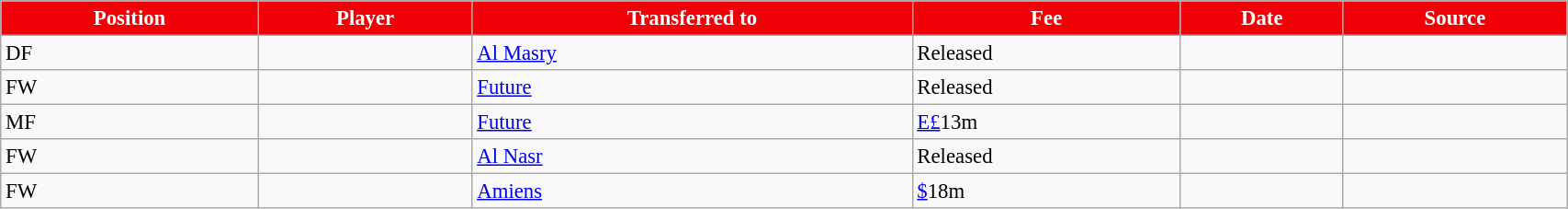<table class="wikitable sortable" style="width:90%; font-size:95%; text-align:left;">
<tr>
<th style="background:#EF0107; color:#FFFFFF">Position</th>
<th style="background:#EF0107; color:#FFFFFF">Player</th>
<th style="background:#EF0107; color:#FFFFFF">Transferred to</th>
<th style="background:#EF0107; color:#FFFFFF">Fee</th>
<th style="background:#EF0107; color:#FFFFFF">Date</th>
<th style="background:#EF0107; color:#FFFFFF">Source</th>
</tr>
<tr>
<td>DF</td>
<td></td>
<td> <a href='#'>Al Masry</a></td>
<td>Released</td>
<td></td>
<td></td>
</tr>
<tr>
<td>FW</td>
<td></td>
<td> <a href='#'>Future</a></td>
<td>Released</td>
<td></td>
<td></td>
</tr>
<tr>
<td>MF</td>
<td></td>
<td> <a href='#'>Future</a></td>
<td><a href='#'>E£</a>13m</td>
<td></td>
<td></td>
</tr>
<tr>
<td>FW</td>
<td></td>
<td> <a href='#'>Al Nasr</a></td>
<td>Released</td>
<td></td>
<td></td>
</tr>
<tr>
<td>FW</td>
<td></td>
<td> <a href='#'>Amiens</a></td>
<td><a href='#'>$</a>18m</td>
<td></td>
<td></td>
</tr>
</table>
